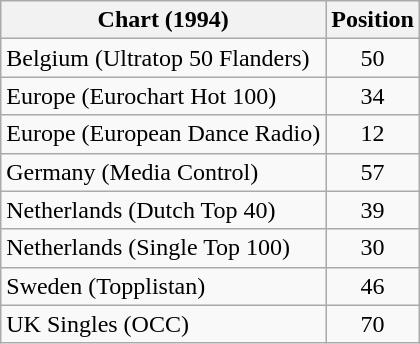<table class="wikitable sortable">
<tr>
<th>Chart (1994)</th>
<th>Position</th>
</tr>
<tr>
<td>Belgium (Ultratop 50 Flanders)</td>
<td align="center">50</td>
</tr>
<tr>
<td>Europe (Eurochart Hot 100)</td>
<td align="center">34</td>
</tr>
<tr>
<td>Europe (European Dance Radio)</td>
<td align="center">12</td>
</tr>
<tr>
<td>Germany (Media Control)</td>
<td align="center">57</td>
</tr>
<tr>
<td>Netherlands (Dutch Top 40)</td>
<td align="center">39</td>
</tr>
<tr>
<td>Netherlands (Single Top 100)</td>
<td align="center">30</td>
</tr>
<tr>
<td>Sweden (Topplistan)</td>
<td align="center">46</td>
</tr>
<tr>
<td>UK Singles (OCC)</td>
<td align="center">70</td>
</tr>
</table>
